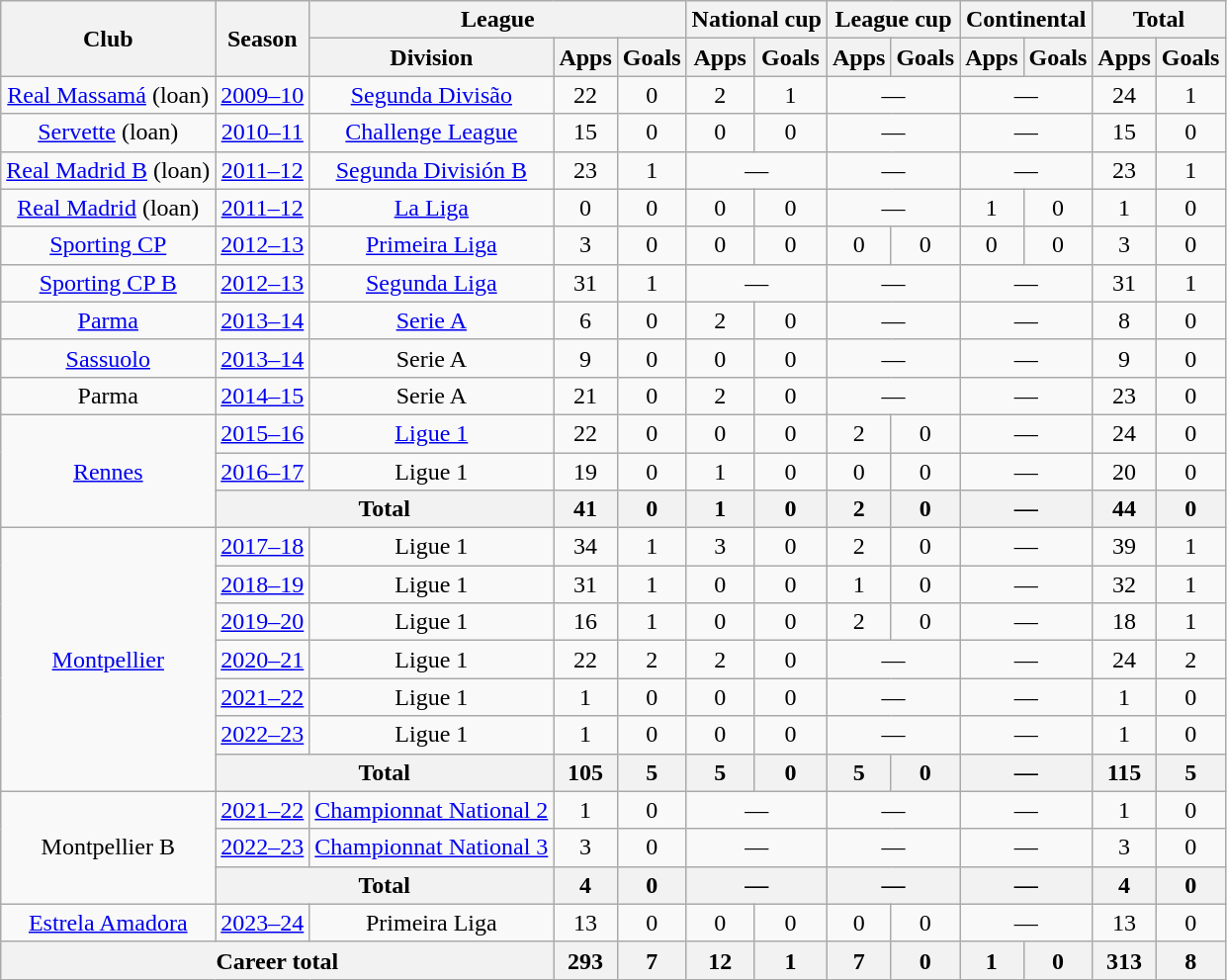<table class="wikitable" style="text-align: center">
<tr>
<th rowspan="2">Club</th>
<th rowspan="2">Season</th>
<th colspan="3">League</th>
<th colspan="2">National cup</th>
<th colspan="2">League cup</th>
<th colspan="2">Continental</th>
<th colspan="2">Total</th>
</tr>
<tr>
<th>Division</th>
<th>Apps</th>
<th>Goals</th>
<th>Apps</th>
<th>Goals</th>
<th>Apps</th>
<th>Goals</th>
<th>Apps</th>
<th>Goals</th>
<th>Apps</th>
<th>Goals</th>
</tr>
<tr>
<td><a href='#'>Real Massamá</a> (loan)</td>
<td><a href='#'>2009–10</a></td>
<td><a href='#'>Segunda Divisão</a></td>
<td>22</td>
<td>0</td>
<td>2</td>
<td>1</td>
<td colspan="2">—</td>
<td colspan="2">—</td>
<td>24</td>
<td>1</td>
</tr>
<tr>
<td><a href='#'>Servette</a> (loan)</td>
<td><a href='#'>2010–11</a></td>
<td><a href='#'>Challenge League</a></td>
<td>15</td>
<td>0</td>
<td>0</td>
<td>0</td>
<td colspan="2">—</td>
<td colspan="2">—</td>
<td>15</td>
<td>0</td>
</tr>
<tr>
<td><a href='#'>Real Madrid B</a> (loan)</td>
<td><a href='#'>2011–12</a></td>
<td><a href='#'>Segunda División B</a></td>
<td>23</td>
<td>1</td>
<td colspan="2">—</td>
<td colspan="2">—</td>
<td colspan="2">—</td>
<td>23</td>
<td>1</td>
</tr>
<tr>
<td><a href='#'>Real Madrid</a> (loan)</td>
<td><a href='#'>2011–12</a></td>
<td><a href='#'>La Liga</a></td>
<td>0</td>
<td>0</td>
<td>0</td>
<td>0</td>
<td colspan="2">—</td>
<td>1</td>
<td>0</td>
<td>1</td>
<td>0</td>
</tr>
<tr>
<td><a href='#'>Sporting CP</a></td>
<td><a href='#'>2012–13</a></td>
<td><a href='#'>Primeira Liga</a></td>
<td>3</td>
<td>0</td>
<td>0</td>
<td>0</td>
<td>0</td>
<td>0</td>
<td>0</td>
<td>0</td>
<td>3</td>
<td>0</td>
</tr>
<tr>
<td><a href='#'>Sporting CP B</a></td>
<td><a href='#'>2012–13</a></td>
<td><a href='#'>Segunda Liga</a></td>
<td>31</td>
<td>1</td>
<td colspan="2">—</td>
<td colspan="2">—</td>
<td colspan="2">—</td>
<td>31</td>
<td>1</td>
</tr>
<tr>
<td><a href='#'>Parma</a></td>
<td><a href='#'>2013–14</a></td>
<td><a href='#'>Serie A</a></td>
<td>6</td>
<td>0</td>
<td>2</td>
<td>0</td>
<td colspan="2">—</td>
<td colspan="2">—</td>
<td>8</td>
<td>0</td>
</tr>
<tr>
<td><a href='#'>Sassuolo</a></td>
<td><a href='#'>2013–14</a></td>
<td>Serie A</td>
<td>9</td>
<td>0</td>
<td>0</td>
<td>0</td>
<td colspan="2">—</td>
<td colspan="2">—</td>
<td>9</td>
<td>0</td>
</tr>
<tr>
<td>Parma</td>
<td><a href='#'>2014–15</a></td>
<td>Serie A</td>
<td>21</td>
<td>0</td>
<td>2</td>
<td>0</td>
<td colspan="2">—</td>
<td colspan="2">—</td>
<td>23</td>
<td>0</td>
</tr>
<tr>
<td rowspan="3"><a href='#'>Rennes</a></td>
<td><a href='#'>2015–16</a></td>
<td><a href='#'>Ligue 1</a></td>
<td>22</td>
<td>0</td>
<td>0</td>
<td>0</td>
<td>2</td>
<td>0</td>
<td colspan="2">—</td>
<td>24</td>
<td>0</td>
</tr>
<tr>
<td><a href='#'>2016–17</a></td>
<td>Ligue 1</td>
<td>19</td>
<td>0</td>
<td>1</td>
<td>0</td>
<td>0</td>
<td>0</td>
<td colspan="2">—</td>
<td>20</td>
<td>0</td>
</tr>
<tr>
<th colspan="2">Total</th>
<th>41</th>
<th>0</th>
<th>1</th>
<th>0</th>
<th>2</th>
<th>0</th>
<th colspan="2">—</th>
<th>44</th>
<th>0</th>
</tr>
<tr>
<td rowspan="7"><a href='#'>Montpellier</a></td>
<td><a href='#'>2017–18</a></td>
<td rowspan=1>Ligue 1</td>
<td>34</td>
<td>1</td>
<td>3</td>
<td>0</td>
<td>2</td>
<td>0</td>
<td colspan="2">—</td>
<td>39</td>
<td>1</td>
</tr>
<tr>
<td><a href='#'>2018–19</a></td>
<td>Ligue 1</td>
<td>31</td>
<td>1</td>
<td>0</td>
<td>0</td>
<td>1</td>
<td>0</td>
<td colspan="2">—</td>
<td>32</td>
<td>1</td>
</tr>
<tr>
<td><a href='#'>2019–20</a></td>
<td>Ligue 1</td>
<td>16</td>
<td>1</td>
<td>0</td>
<td>0</td>
<td>2</td>
<td>0</td>
<td colspan="2">—</td>
<td>18</td>
<td>1</td>
</tr>
<tr>
<td><a href='#'>2020–21</a></td>
<td>Ligue 1</td>
<td>22</td>
<td>2</td>
<td>2</td>
<td>0</td>
<td colspan="2">—</td>
<td colspan="2">—</td>
<td>24</td>
<td>2</td>
</tr>
<tr>
<td><a href='#'>2021–22</a></td>
<td>Ligue 1</td>
<td>1</td>
<td>0</td>
<td>0</td>
<td>0</td>
<td colspan="2">—</td>
<td colspan="2">—</td>
<td>1</td>
<td>0</td>
</tr>
<tr>
<td><a href='#'>2022–23</a></td>
<td>Ligue 1</td>
<td>1</td>
<td>0</td>
<td>0</td>
<td>0</td>
<td colspan="2">—</td>
<td colspan="2">—</td>
<td>1</td>
<td>0</td>
</tr>
<tr>
<th colspan="2">Total</th>
<th>105</th>
<th>5</th>
<th>5</th>
<th>0</th>
<th>5</th>
<th>0</th>
<th colspan="2">—</th>
<th>115</th>
<th>5</th>
</tr>
<tr>
<td rowspan="3">Montpellier B</td>
<td><a href='#'>2021–22</a></td>
<td><a href='#'>Championnat National 2</a></td>
<td>1</td>
<td>0</td>
<td colspan="2">—</td>
<td colspan="2">—</td>
<td colspan="2">—</td>
<td>1</td>
<td>0</td>
</tr>
<tr>
<td><a href='#'>2022–23</a></td>
<td><a href='#'>Championnat National 3</a></td>
<td>3</td>
<td>0</td>
<td colspan="2">—</td>
<td colspan="2">—</td>
<td colspan="2">—</td>
<td>3</td>
<td>0</td>
</tr>
<tr>
<th colspan="2">Total</th>
<th>4</th>
<th>0</th>
<th colspan="2">—</th>
<th colspan="2">—</th>
<th colspan="2">—</th>
<th>4</th>
<th>0</th>
</tr>
<tr>
<td><a href='#'>Estrela Amadora</a></td>
<td><a href='#'>2023–24</a></td>
<td>Primeira Liga</td>
<td>13</td>
<td>0</td>
<td>0</td>
<td>0</td>
<td>0</td>
<td>0</td>
<td colspan="2">—</td>
<td>13</td>
<td>0</td>
</tr>
<tr>
<th colspan="3">Career total</th>
<th>293</th>
<th>7</th>
<th>12</th>
<th>1</th>
<th>7</th>
<th>0</th>
<th>1</th>
<th>0</th>
<th>313</th>
<th>8</th>
</tr>
</table>
